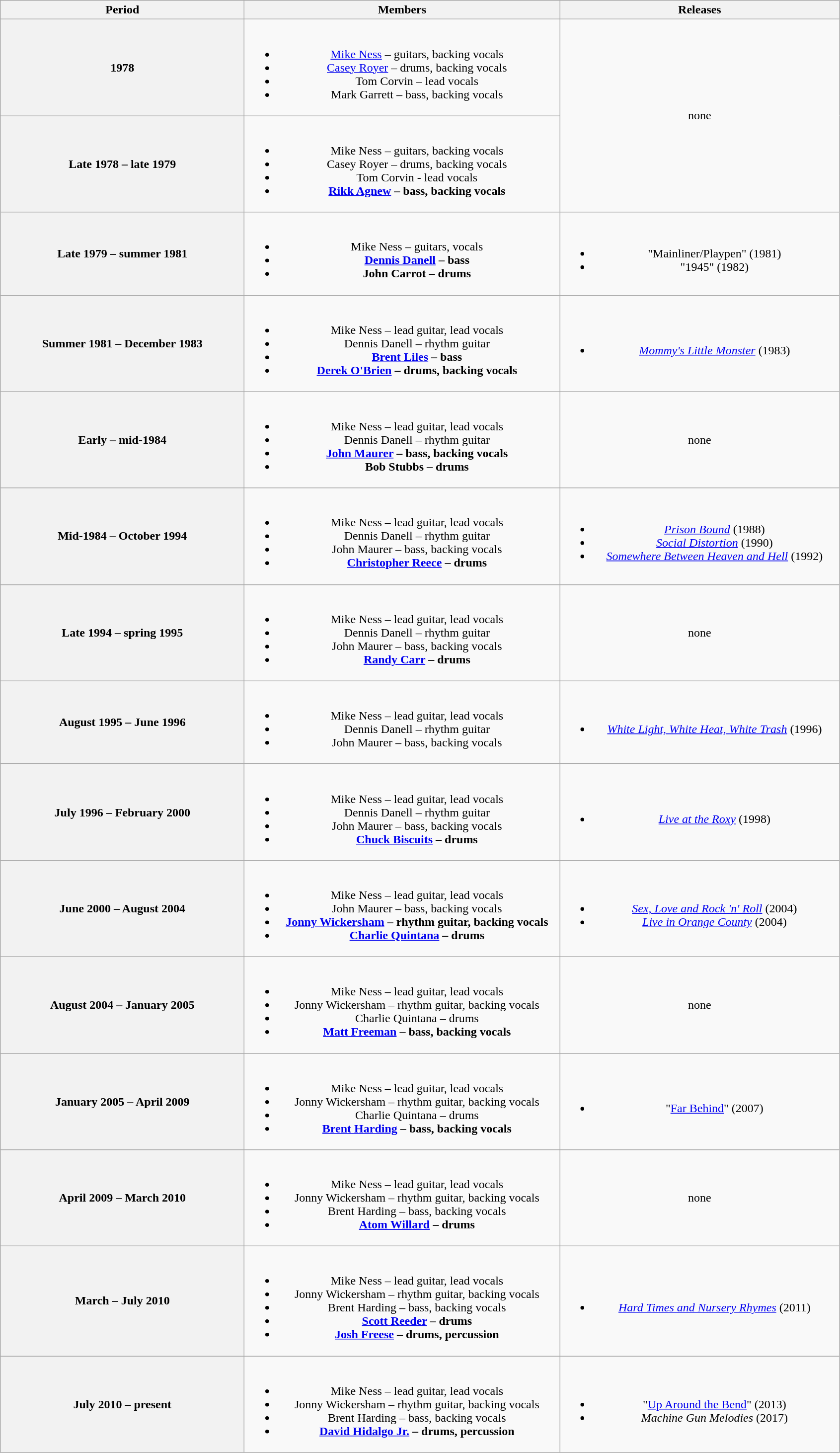<table class="wikitable plainrowheaders" style="text-align:center;">
<tr>
<th scope="col" style="width:20em;">Period</th>
<th scope="col" style="width:26em;">Members</th>
<th scope="col" style="width:23em;">Releases</th>
</tr>
<tr>
<th scope="col">1978</th>
<td><br><ul><li><a href='#'>Mike Ness</a> – guitars, backing vocals</li><li><a href='#'>Casey Royer</a> – drums, backing vocals</li><li>Tom Corvin – lead vocals</li><li>Mark Garrett – bass, backing vocals</li></ul></td>
<td rowspan="2">none</td>
</tr>
<tr>
<th scope="col">Late 1978 – late 1979</th>
<td><br><ul><li>Mike Ness – guitars, backing vocals</li><li>Casey Royer – drums, backing vocals</li><li>Tom Corvin - lead vocals</li><li><strong><a href='#'>Rikk Agnew</a> – bass, backing vocals</strong></li></ul></td>
</tr>
<tr>
<th scope="col">Late 1979 – summer 1981</th>
<td><br><ul><li>Mike Ness – guitars, vocals</li><li><strong><a href='#'>Dennis Danell</a> – bass</strong></li><li><strong>John Carrot – drums</strong></li></ul></td>
<td><br><ul><li>"Mainliner/Playpen" (1981)</li><li>"1945" (1982)</li></ul></td>
</tr>
<tr>
<th scope="col">Summer 1981 – December 1983</th>
<td><br><ul><li>Mike Ness – lead guitar, lead vocals</li><li>Dennis Danell – rhythm guitar</li><li><strong><a href='#'>Brent Liles</a> – bass</strong></li><li><strong><a href='#'>Derek O'Brien</a> – drums, backing vocals</strong></li></ul></td>
<td><br><ul><li><em><a href='#'>Mommy's Little Monster</a></em> (1983)</li></ul></td>
</tr>
<tr>
<th scope="col">Early – mid-1984</th>
<td><br><ul><li>Mike Ness – lead guitar, lead vocals</li><li>Dennis Danell – rhythm guitar</li><li><strong><a href='#'>John Maurer</a> – bass, backing vocals</strong></li><li><strong>Bob Stubbs – drums</strong></li></ul></td>
<td>none</td>
</tr>
<tr>
<th scope="col">Mid-1984 – October 1994</th>
<td><br><ul><li>Mike Ness – lead guitar, lead vocals</li><li>Dennis Danell – rhythm guitar</li><li>John Maurer – bass, backing vocals</li><li><strong><a href='#'>Christopher Reece</a> – drums</strong></li></ul></td>
<td><br><ul><li><em><a href='#'>Prison Bound</a></em> (1988)</li><li><em><a href='#'>Social Distortion</a></em> (1990)</li><li><em><a href='#'>Somewhere Between Heaven and Hell</a></em> (1992)</li></ul></td>
</tr>
<tr>
<th scope="col">Late 1994 – spring 1995</th>
<td><br><ul><li>Mike Ness – lead guitar, lead vocals</li><li>Dennis Danell – rhythm guitar</li><li>John Maurer – bass, backing vocals</li><li><strong><a href='#'>Randy Carr</a> – drums</strong></li></ul></td>
<td>none</td>
</tr>
<tr>
<th scope="col">August 1995 – June 1996</th>
<td><br><ul><li>Mike Ness – lead guitar, lead vocals</li><li>Dennis Danell – rhythm guitar</li><li>John Maurer – bass, backing vocals</li></ul></td>
<td><br><ul><li><em><a href='#'>White Light, White Heat, White Trash</a></em> (1996)</li></ul></td>
</tr>
<tr>
<th scope="col">July 1996 – February 2000</th>
<td><br><ul><li>Mike Ness – lead guitar, lead vocals</li><li>Dennis Danell – rhythm guitar</li><li>John Maurer – bass, backing vocals</li><li><strong><a href='#'>Chuck Biscuits</a> – drums</strong></li></ul></td>
<td><br><ul><li><em><a href='#'>Live at the Roxy</a></em> (1998)</li></ul></td>
</tr>
<tr>
<th scope="col">June 2000 – August 2004</th>
<td><br><ul><li>Mike Ness – lead guitar, lead vocals</li><li>John Maurer – bass, backing vocals</li><li><strong><a href='#'>Jonny Wickersham</a> – rhythm guitar, backing vocals</strong></li><li><strong><a href='#'>Charlie Quintana</a> – drums</strong></li></ul></td>
<td><br><ul><li><em><a href='#'>Sex, Love and Rock 'n' Roll</a></em> (2004)</li><li><em><a href='#'>Live in Orange County</a></em> (2004)</li></ul></td>
</tr>
<tr>
<th scope="col">August 2004 – January 2005</th>
<td><br><ul><li>Mike Ness – lead guitar, lead vocals</li><li>Jonny Wickersham – rhythm guitar, backing vocals</li><li>Charlie Quintana – drums</li><li><strong><a href='#'>Matt Freeman</a> – bass, backing vocals</strong></li></ul></td>
<td>none</td>
</tr>
<tr>
<th scope="col">January 2005 – April 2009</th>
<td><br><ul><li>Mike Ness – lead guitar, lead vocals</li><li>Jonny Wickersham – rhythm guitar, backing vocals</li><li>Charlie Quintana – drums</li><li><strong><a href='#'>Brent Harding</a> – bass, backing vocals</strong></li></ul></td>
<td><br><ul><li>"<a href='#'>Far Behind</a>" (2007)</li></ul></td>
</tr>
<tr>
<th scope="col">April 2009 – March 2010</th>
<td><br><ul><li>Mike Ness – lead guitar, lead vocals</li><li>Jonny Wickersham – rhythm guitar, backing vocals</li><li>Brent Harding – bass, backing vocals</li><li><strong><a href='#'>Atom Willard</a> – drums</strong></li></ul></td>
<td>none</td>
</tr>
<tr>
<th scope="col">March – July 2010</th>
<td><br><ul><li>Mike Ness – lead guitar, lead vocals</li><li>Jonny Wickersham – rhythm guitar, backing vocals</li><li>Brent Harding – bass, backing vocals</li><li><strong><a href='#'>Scott Reeder</a> – drums </strong></li><li><strong><a href='#'>Josh Freese</a> – drums, percussion </strong></li></ul></td>
<td><br><ul><li><em><a href='#'>Hard Times and Nursery Rhymes</a></em> (2011)</li></ul></td>
</tr>
<tr>
<th scope="col">July 2010 – present</th>
<td><br><ul><li>Mike Ness – lead guitar, lead vocals</li><li>Jonny Wickersham – rhythm guitar, backing vocals</li><li>Brent Harding – bass, backing vocals</li><li><strong><a href='#'>David Hidalgo Jr.</a> – drums, percussion</strong></li></ul></td>
<td><br><ul><li>"<a href='#'>Up Around the Bend</a>" (2013)</li><li><em>Machine Gun Melodies</em> (2017)</li></ul></td>
</tr>
</table>
